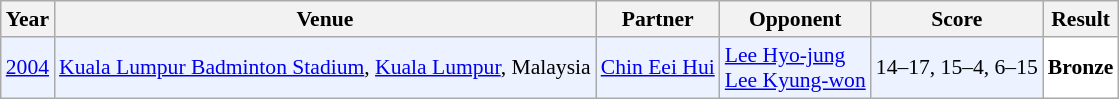<table class="sortable wikitable" style="font-size: 90%;">
<tr>
<th>Year</th>
<th>Venue</th>
<th>Partner</th>
<th>Opponent</th>
<th>Score</th>
<th>Result</th>
</tr>
<tr style="background:#ECF2FF">
<td align="center"><a href='#'>2004</a></td>
<td align="left"><a href='#'>Kuala Lumpur Badminton Stadium</a>, <a href='#'>Kuala Lumpur</a>, Malaysia</td>
<td align="left"> <a href='#'>Chin Eei Hui</a></td>
<td align="left"> <a href='#'>Lee Hyo-jung</a> <br> <a href='#'>Lee Kyung-won</a></td>
<td align="left">14–17, 15–4, 6–15</td>
<td style="text-align:left; background:white"> <strong>Bronze</strong></td>
</tr>
</table>
